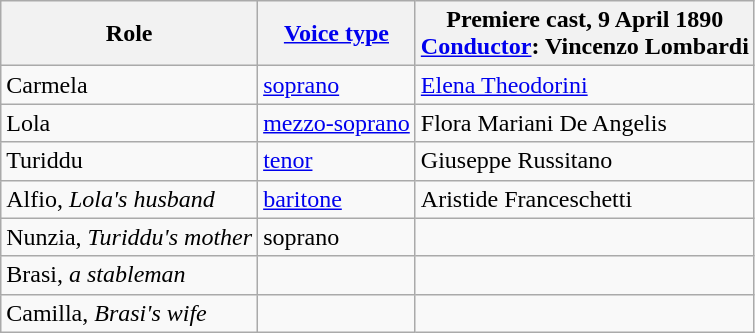<table class="wikitable">
<tr>
<th>Role</th>
<th><a href='#'>Voice type</a></th>
<th>Premiere cast, 9 April 1890<br><a href='#'>Conductor</a>: Vincenzo Lombardi</th>
</tr>
<tr>
<td>Carmela</td>
<td><a href='#'>soprano</a></td>
<td><a href='#'>Elena Theodorini</a></td>
</tr>
<tr>
<td>Lola</td>
<td><a href='#'>mezzo-soprano</a></td>
<td>Flora Mariani De Angelis</td>
</tr>
<tr>
<td>Turiddu</td>
<td><a href='#'>tenor</a></td>
<td>Giuseppe Russitano</td>
</tr>
<tr>
<td>Alfio, <em>Lola's husband</em></td>
<td><a href='#'>baritone</a></td>
<td>Aristide Franceschetti</td>
</tr>
<tr>
<td>Nunzia, <em>Turiddu's mother</em></td>
<td>soprano</td>
<td></td>
</tr>
<tr>
<td>Brasi, <em>a stableman</em></td>
<td></td>
</tr>
<tr>
<td>Camilla, <em>Brasi's wife</em></td>
<td></td>
<td></td>
</tr>
</table>
